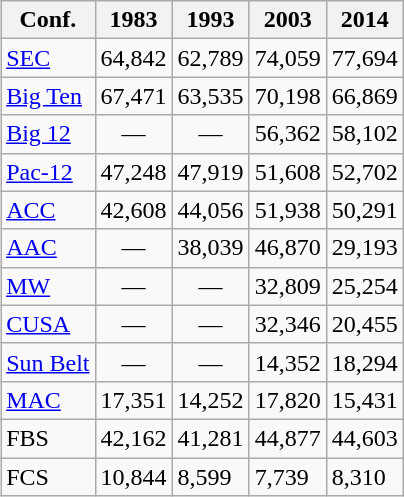<table class="wikitable" style="float: right; margin-left: 1em;">
<tr>
<th>Conf.</th>
<th>1983</th>
<th>1993</th>
<th>2003</th>
<th>2014</th>
</tr>
<tr>
<td><a href='#'>SEC</a></td>
<td>64,842</td>
<td>62,789</td>
<td>74,059</td>
<td>77,694</td>
</tr>
<tr>
<td><a href='#'>Big Ten</a></td>
<td>67,471</td>
<td>63,535</td>
<td>70,198</td>
<td>66,869</td>
</tr>
<tr>
<td><a href='#'>Big 12</a></td>
<td style="text-align: center;">—</td>
<td style="text-align: center;">—</td>
<td>56,362</td>
<td>58,102</td>
</tr>
<tr>
<td><a href='#'>Pac-12</a></td>
<td>47,248</td>
<td>47,919</td>
<td>51,608</td>
<td>52,702</td>
</tr>
<tr>
<td><a href='#'>ACC</a></td>
<td>42,608</td>
<td>44,056</td>
<td>51,938</td>
<td>50,291</td>
</tr>
<tr>
<td><a href='#'>AAC</a></td>
<td style="text-align: center;">—</td>
<td>38,039</td>
<td>46,870</td>
<td>29,193</td>
</tr>
<tr>
<td><a href='#'>MW</a></td>
<td style="text-align: center;">—</td>
<td style="text-align: center;">—</td>
<td>32,809</td>
<td>25,254</td>
</tr>
<tr>
<td><a href='#'>CUSA</a></td>
<td style="text-align: center;">—</td>
<td style="text-align: center;">—</td>
<td>32,346</td>
<td>20,455</td>
</tr>
<tr>
<td><a href='#'>Sun Belt</a></td>
<td style="text-align: center;">—</td>
<td style="text-align: center;">—</td>
<td>14,352</td>
<td>18,294</td>
</tr>
<tr>
<td><a href='#'>MAC</a></td>
<td>17,351</td>
<td>14,252</td>
<td>17,820</td>
<td>15,431</td>
</tr>
<tr>
<td>FBS</td>
<td>42,162</td>
<td>41,281</td>
<td>44,877</td>
<td>44,603</td>
</tr>
<tr>
<td>FCS</td>
<td>10,844</td>
<td>8,599</td>
<td>7,739</td>
<td>8,310</td>
</tr>
</table>
